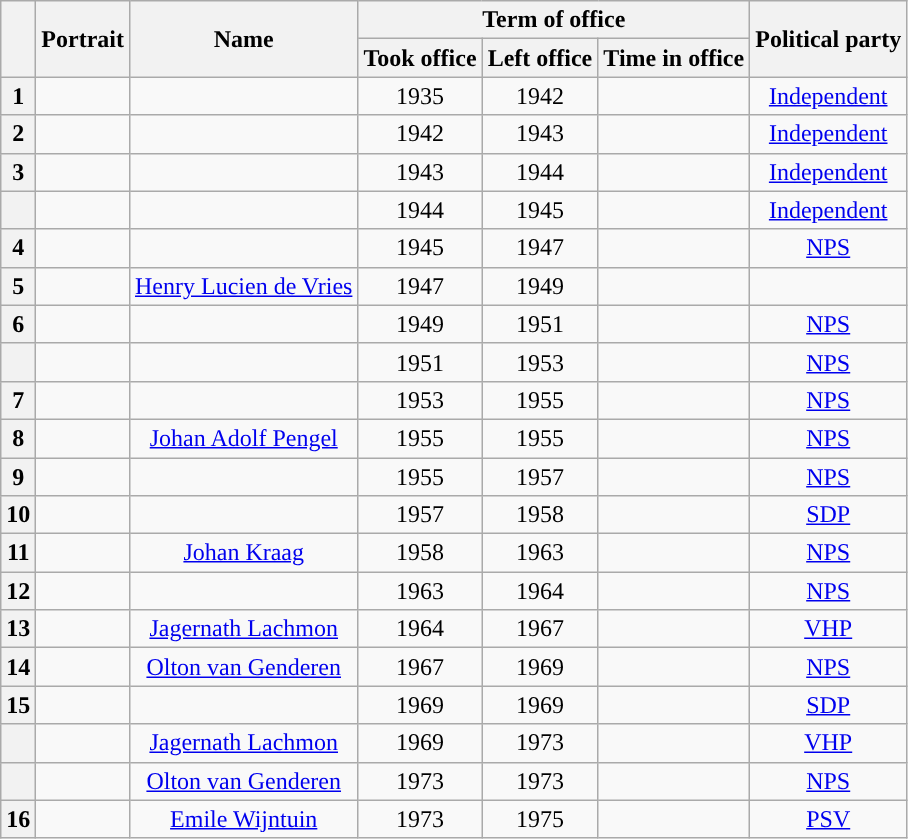<table class="wikitable" style="text-align:center">
<tr>
<th rowspan=2></th>
<th rowspan=2>Portrait</th>
<th rowspan=2>Name<br></th>
<th colspan=3>Term of office</th>
<th rowspan=2>Political party</th>
</tr>
<tr>
<th>Took office</th>
<th>Left office</th>
<th>Time in office</th>
</tr>
<tr>
<th style="background:">1</th>
<td></td>
<td><br></td>
<td> 1935</td>
<td> 1942</td>
<td></td>
<td><a href='#'>Independent</a></td>
</tr>
<tr>
<th style="background:">2</th>
<td></td>
<td><br></td>
<td> 1942</td>
<td> 1943</td>
<td></td>
<td><a href='#'>Independent</a></td>
</tr>
<tr>
<th style="background:">3</th>
<td></td>
<td><br></td>
<td> 1943</td>
<td> 1944</td>
<td></td>
<td><a href='#'>Independent</a></td>
</tr>
<tr>
<th style="background:"></th>
<td></td>
<td><br></td>
<td> 1944</td>
<td> 1945</td>
<td></td>
<td><a href='#'>Independent</a></td>
</tr>
<tr>
<th style="background:">4</th>
<td></td>
<td><br></td>
<td> 1945</td>
<td> 1947</td>
<td></td>
<td><a href='#'>NPS</a></td>
</tr>
<tr>
<th style="background:">5</th>
<td></td>
<td><a href='#'>Henry Lucien de Vries</a><br></td>
<td> 1947</td>
<td> 1949</td>
<td></td>
<td></td>
</tr>
<tr>
<th style="background:">6</th>
<td></td>
<td><br></td>
<td> 1949</td>
<td> 1951</td>
<td></td>
<td><a href='#'>NPS</a></td>
</tr>
<tr>
<th style="background:"></th>
<td></td>
<td><br></td>
<td> 1951</td>
<td> 1953</td>
<td></td>
<td><a href='#'>NPS</a></td>
</tr>
<tr>
<th style="background:">7</th>
<td></td>
<td><br></td>
<td> 1953</td>
<td> 1955</td>
<td></td>
<td><a href='#'>NPS</a></td>
</tr>
<tr>
<th style="background:">8</th>
<td></td>
<td><a href='#'>Johan Adolf Pengel</a><br></td>
<td> 1955</td>
<td> 1955</td>
<td></td>
<td><a href='#'>NPS</a></td>
</tr>
<tr>
<th style="background:">9</th>
<td></td>
<td><br></td>
<td> 1955</td>
<td> 1957</td>
<td></td>
<td><a href='#'>NPS</a></td>
</tr>
<tr>
<th style="background:">10</th>
<td></td>
<td><br></td>
<td> 1957</td>
<td> 1958</td>
<td></td>
<td><a href='#'>SDP</a></td>
</tr>
<tr>
<th style="background:">11</th>
<td></td>
<td><a href='#'>Johan Kraag</a><br></td>
<td> 1958</td>
<td> 1963</td>
<td></td>
<td><a href='#'>NPS</a></td>
</tr>
<tr>
<th style="background:">12</th>
<td></td>
<td><br></td>
<td> 1963</td>
<td> 1964</td>
<td></td>
<td><a href='#'>NPS</a></td>
</tr>
<tr>
<th style="background:">13</th>
<td></td>
<td><a href='#'>Jagernath Lachmon</a><br></td>
<td> 1964</td>
<td> 1967</td>
<td></td>
<td><a href='#'>VHP</a></td>
</tr>
<tr>
<th style="background:">14</th>
<td></td>
<td><a href='#'>Olton van Genderen</a><br></td>
<td> 1967</td>
<td> 1969</td>
<td></td>
<td><a href='#'>NPS</a></td>
</tr>
<tr>
<th style="background:">15</th>
<td></td>
<td><br></td>
<td> 1969</td>
<td> 1969</td>
<td></td>
<td><a href='#'>SDP</a></td>
</tr>
<tr>
<th style="background:"></th>
<td></td>
<td><a href='#'>Jagernath Lachmon</a><br></td>
<td> 1969</td>
<td> 1973</td>
<td></td>
<td><a href='#'>VHP</a></td>
</tr>
<tr>
<th style="background:"></th>
<td></td>
<td><a href='#'>Olton van Genderen</a><br></td>
<td> 1973</td>
<td> 1973</td>
<td></td>
<td><a href='#'>NPS</a></td>
</tr>
<tr>
<th style="background:">16</th>
<td></td>
<td><a href='#'>Emile Wijntuin</a><br></td>
<td> 1973</td>
<td> 1975</td>
<td></td>
<td><a href='#'>PSV</a></td>
</tr>
</table>
